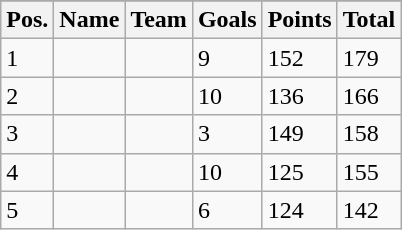<table class="wikitable sortable">
<tr>
</tr>
<tr>
<th>Pos.</th>
<th>Name</th>
<th>Team</th>
<th>Goals</th>
<th>Points</th>
<th>Total</th>
</tr>
<tr>
<td>1</td>
<td></td>
<td></td>
<td>9</td>
<td>152</td>
<td>179</td>
</tr>
<tr>
<td>2</td>
<td></td>
<td></td>
<td>10</td>
<td>136</td>
<td>166</td>
</tr>
<tr>
<td>3</td>
<td></td>
<td></td>
<td>3</td>
<td>149</td>
<td>158</td>
</tr>
<tr>
<td>4</td>
<td></td>
<td></td>
<td>10</td>
<td>125</td>
<td>155</td>
</tr>
<tr>
<td>5</td>
<td></td>
<td></td>
<td>6</td>
<td>124</td>
<td>142</td>
</tr>
</table>
